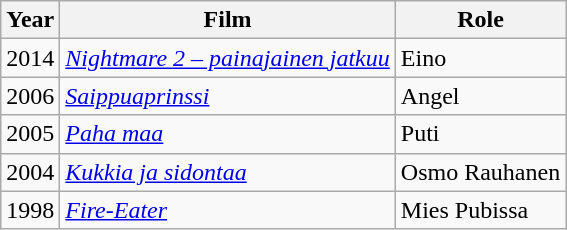<table class="wikitable">
<tr>
<th>Year</th>
<th>Film</th>
<th>Role</th>
</tr>
<tr>
<td>2014</td>
<td><em><a href='#'>Nightmare 2 – painajainen jatkuu</a></em></td>
<td>Eino</td>
</tr>
<tr>
<td>2006</td>
<td><em><a href='#'>Saippuaprinssi</a></em></td>
<td>Angel</td>
</tr>
<tr>
<td>2005</td>
<td><em><a href='#'>Paha maa</a></em></td>
<td>Puti</td>
</tr>
<tr>
<td>2004</td>
<td><em><a href='#'>Kukkia ja sidontaa</a></em></td>
<td>Osmo Rauhanen</td>
</tr>
<tr>
<td>1998</td>
<td><em><a href='#'>Fire-Eater</a></em></td>
<td>Mies Pubissa</td>
</tr>
</table>
